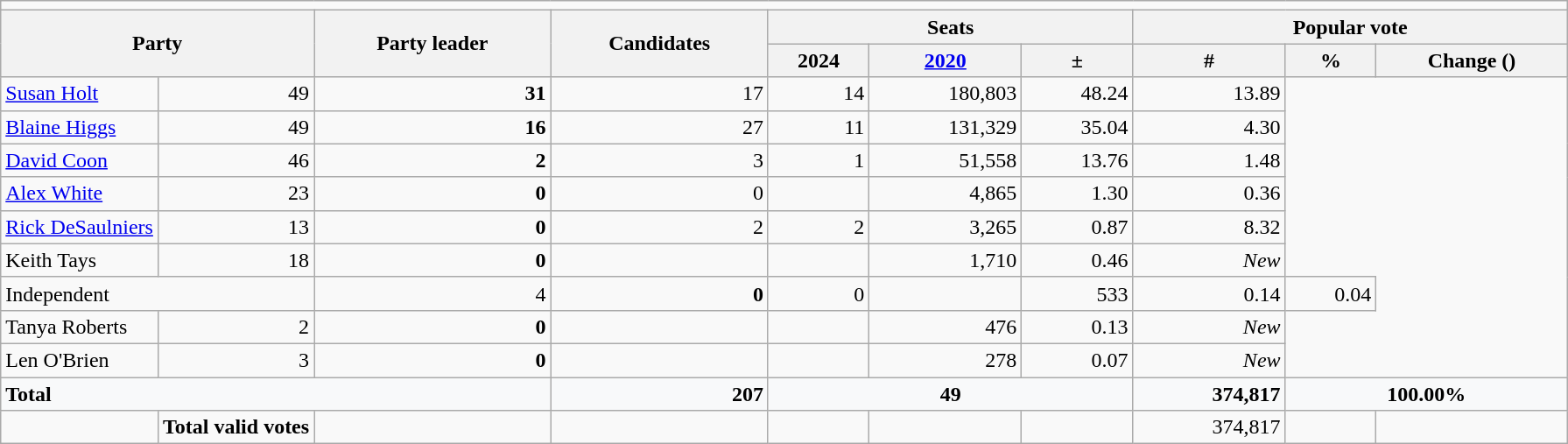<table class="wikitable mw-datatable" style="text-align:right;">
<tr>
<td colspan=10; style=text-align:center></td>
</tr>
<tr>
<th rowspan="2" colspan="2" style="width:20%">Party</th>
<th rowspan="2">Party leader</th>
<th rowspan="2">Candidates</th>
<th colspan="3">Seats</th>
<th colspan="3">Popular vote</th>
</tr>
<tr>
<th>2024</th>
<th><a href='#'>2020</a></th>
<th>±</th>
<th>#</th>
<th>%</th>
<th>Change ()</th>
</tr>
<tr>
<td style="text-align:left;"><a href='#'>Susan Holt</a></td>
<td>49</td>
<td><strong>31</strong></td>
<td>17</td>
<td> 14</td>
<td>180,803</td>
<td>48.24</td>
<td>13.89</td>
</tr>
<tr>
<td style="text-align:left;"><a href='#'>Blaine Higgs</a></td>
<td>49</td>
<td><strong>16</strong></td>
<td>27</td>
<td> 11</td>
<td>131,329</td>
<td>35.04</td>
<td> 4.30</td>
</tr>
<tr>
<td style="text-align:left;"><a href='#'>David Coon</a></td>
<td>46</td>
<td><strong>2</strong></td>
<td>3</td>
<td>1</td>
<td>51,558</td>
<td>13.76</td>
<td> 1.48</td>
</tr>
<tr>
<td style="text-align:left;"><a href='#'>Alex White</a></td>
<td>23</td>
<td><strong>0</strong></td>
<td>0</td>
<td></td>
<td>4,865</td>
<td>1.30</td>
<td> 0.36</td>
</tr>
<tr>
<td style="text-align:left;"><a href='#'>Rick DeSaulniers</a></td>
<td>13</td>
<td><strong>0</strong></td>
<td>2</td>
<td> 2</td>
<td>3,265</td>
<td>0.87</td>
<td> 8.32</td>
</tr>
<tr>
<td style="text-align:left;">Keith Tays</td>
<td>18</td>
<td><strong>0</strong></td>
<td></td>
<td></td>
<td>1,710</td>
<td>0.46</td>
<td><em>New</em></td>
</tr>
<tr>
<td style="text-align:left;" colspan="2">Independent</td>
<td>4</td>
<td><strong>0</strong></td>
<td>0</td>
<td></td>
<td>533</td>
<td>0.14</td>
<td> 0.04</td>
</tr>
<tr>
<td style="text-align:left;">Tanya Roberts</td>
<td>2</td>
<td><strong>0</strong></td>
<td></td>
<td></td>
<td>476</td>
<td>0.13</td>
<td><em>New</em></td>
</tr>
<tr>
<td style="text-align:left;">Len O'Brien</td>
<td>3</td>
<td><strong>0</strong></td>
<td></td>
<td></td>
<td>278</td>
<td>0.07</td>
<td><em>New</em></td>
</tr>
<tr bgcolor="#f8f9fa">
<td style="text-align:left;" colspan="3"><strong>Total</strong></td>
<td><strong>207</strong></td>
<td style="text-align:center;" colspan="3"><strong>49</strong></td>
<td><strong>374,817</strong></td>
<td style="text-align:center;" colspan="2"><strong>100.00%</strong></td>
</tr>
<tr>
<td></td>
<td><strong>Total valid votes</strong></td>
<td></td>
<td></td>
<td></td>
<td></td>
<td></td>
<td>374,817</td>
<td></td>
<td></td>
</tr>
</table>
